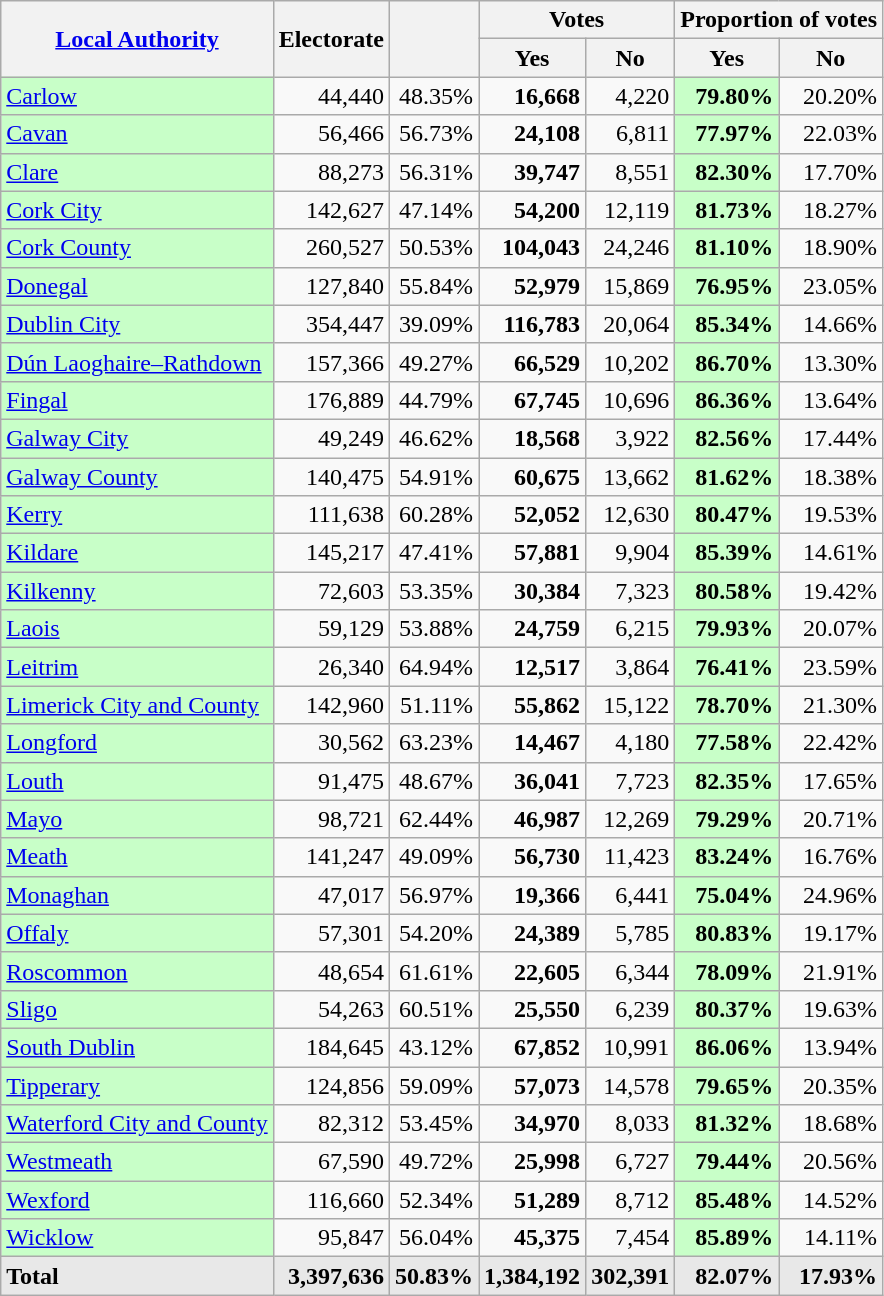<table class="wikitable sortable">
<tr>
<th rowspan=2><a href='#'>Local Authority</a></th>
<th rowspan=2>Electorate</th>
<th rowspan=2></th>
<th colspan=2>Votes</th>
<th colspan=2>Proportion of votes</th>
</tr>
<tr>
<th>Yes</th>
<th>No</th>
<th>Yes</th>
<th>No</th>
</tr>
<tr>
<td style="background:#c8ffc8;"><a href='#'>Carlow</a></td>
<td style="text-align: right;">44,440</td>
<td style="text-align: right;">48.35%</td>
<td style="text-align: right;"><strong>16,668</strong></td>
<td style="text-align: right;">4,220</td>
<td style="text-align: right; background:#c8ffc8;"><strong>79.80%</strong></td>
<td style="text-align: right;">20.20%</td>
</tr>
<tr>
<td style="background:#c8ffc8;"><a href='#'>Cavan</a></td>
<td style="text-align: right;">56,466</td>
<td style="text-align: right;">56.73%</td>
<td style="text-align: right;"><strong>24,108</strong></td>
<td style="text-align: right;">6,811</td>
<td style="text-align: right; background:#c8ffc8;"><strong>77.97%</strong></td>
<td style="text-align: right;">22.03%</td>
</tr>
<tr>
<td style="background:#c8ffc8;"><a href='#'>Clare</a></td>
<td style="text-align: right;">88,273</td>
<td style="text-align: right;">56.31%</td>
<td style="text-align: right;"><strong>39,747</strong></td>
<td style="text-align: right;">8,551</td>
<td style="text-align: right; background:#c8ffc8;"><strong>82.30%</strong></td>
<td style="text-align: right;">17.70%</td>
</tr>
<tr>
<td style="background:#c8ffc8;"><a href='#'>Cork City</a></td>
<td style="text-align: right;">142,627</td>
<td style="text-align: right;">47.14%</td>
<td style="text-align: right;"><strong>54,200</strong></td>
<td style="text-align: right;">12,119</td>
<td style="text-align: right; background:#c8ffc8;"><strong>81.73%</strong></td>
<td style="text-align: right;">18.27%</td>
</tr>
<tr>
<td style="background:#c8ffc8;"><a href='#'>Cork County</a></td>
<td style="text-align: right;">260,527</td>
<td style="text-align: right;">50.53%</td>
<td style="text-align: right;"><strong>104,043</strong></td>
<td style="text-align: right;">24,246</td>
<td style="text-align: right; background:#c8ffc8;"><strong>81.10%</strong></td>
<td style="text-align: right;">18.90%</td>
</tr>
<tr>
<td style="background:#c8ffc8;"><a href='#'>Donegal</a></td>
<td style="text-align: right;">127,840</td>
<td style="text-align: right;">55.84%</td>
<td style="text-align: right;"><strong>52,979</strong></td>
<td style="text-align: right;">15,869</td>
<td style="text-align: right; background:#c8ffc8;"><strong>76.95%</strong></td>
<td style="text-align: right;">23.05%</td>
</tr>
<tr>
<td style="background:#c8ffc8;"><a href='#'>Dublin City</a></td>
<td style="text-align: right;">354,447</td>
<td style="text-align: right;">39.09%</td>
<td style="text-align: right;"><strong>116,783</strong></td>
<td style="text-align: right;">20,064</td>
<td style="text-align: right; background:#c8ffc8;"><strong>85.34%</strong></td>
<td style="text-align: right;">14.66%</td>
</tr>
<tr>
<td style="background:#c8ffc8;"><a href='#'>Dún Laoghaire–Rathdown</a></td>
<td style="text-align: right;">157,366</td>
<td style="text-align: right;">49.27%</td>
<td style="text-align: right;"><strong>66,529</strong></td>
<td style="text-align: right;">10,202</td>
<td style="text-align: right; background:#c8ffc8;"><strong>86.70%</strong></td>
<td style="text-align: right;">13.30%</td>
</tr>
<tr>
<td style="background:#c8ffc8;"><a href='#'>Fingal</a></td>
<td style="text-align: right;">176,889</td>
<td style="text-align: right;">44.79%</td>
<td style="text-align: right;"><strong>67,745</strong></td>
<td style="text-align: right;">10,696</td>
<td style="text-align: right; background:#c8ffc8;"><strong>86.36%</strong></td>
<td style="text-align: right;">13.64%</td>
</tr>
<tr>
<td style="background:#c8ffc8;"><a href='#'>Galway City</a></td>
<td style="text-align: right;">49,249</td>
<td style="text-align: right;">46.62%</td>
<td style="text-align: right;"><strong>18,568</strong></td>
<td style="text-align: right;">3,922</td>
<td style="text-align: right; background:#c8ffc8;"><strong>82.56%</strong></td>
<td style="text-align: right;">17.44%</td>
</tr>
<tr>
<td style="background:#c8ffc8;"><a href='#'>Galway County</a></td>
<td style="text-align: right;">140,475</td>
<td style="text-align: right;">54.91%</td>
<td style="text-align: right;"><strong>60,675</strong></td>
<td style="text-align: right;">13,662</td>
<td style="text-align: right; background:#c8ffc8;"><strong>81.62%</strong></td>
<td style="text-align: right;">18.38%</td>
</tr>
<tr>
<td style="background:#c8ffc8;"><a href='#'>Kerry</a></td>
<td style="text-align: right;">111,638</td>
<td style="text-align: right;">60.28%</td>
<td style="text-align: right;"><strong>52,052</strong></td>
<td style="text-align: right;">12,630</td>
<td style="text-align: right; background:#c8ffc8;"><strong>80.47%</strong></td>
<td style="text-align: right;">19.53%</td>
</tr>
<tr>
<td style="background:#c8ffc8;"><a href='#'>Kildare</a></td>
<td style="text-align: right;">145,217</td>
<td style="text-align: right;">47.41%</td>
<td style="text-align: right;"><strong>57,881</strong></td>
<td style="text-align: right;">9,904</td>
<td style="text-align: right; background:#c8ffc8;"><strong>85.39%</strong></td>
<td style="text-align: right;">14.61%</td>
</tr>
<tr>
<td style="background:#c8ffc8;"><a href='#'>Kilkenny</a></td>
<td style="text-align: right;">72,603</td>
<td style="text-align: right;">53.35%</td>
<td style="text-align: right;"><strong>30,384</strong></td>
<td style="text-align: right;">7,323</td>
<td style="text-align: right; background:#c8ffc8;"><strong>80.58%</strong></td>
<td style="text-align: right;">19.42%</td>
</tr>
<tr>
<td style="background:#c8ffc8;"><a href='#'>Laois</a></td>
<td style="text-align: right;">59,129</td>
<td style="text-align: right;">53.88%</td>
<td style="text-align: right;"><strong>24,759</strong></td>
<td style="text-align: right;">6,215</td>
<td style="text-align: right; background:#c8ffc8;"><strong>79.93%</strong></td>
<td style="text-align: right;">20.07%</td>
</tr>
<tr>
<td style="background:#c8ffc8;"><a href='#'>Leitrim</a></td>
<td style="text-align: right;">26,340</td>
<td style="text-align: right;">64.94%</td>
<td style="text-align: right;"><strong>12,517</strong></td>
<td style="text-align: right;">3,864</td>
<td style="text-align: right; background:#c8ffc8;"><strong>76.41%</strong></td>
<td style="text-align: right;">23.59%</td>
</tr>
<tr>
<td style="background:#c8ffc8;"><a href='#'>Limerick City and County</a></td>
<td style="text-align: right;">142,960</td>
<td style="text-align: right;">51.11%</td>
<td style="text-align: right;"><strong>55,862</strong></td>
<td style="text-align: right;">15,122</td>
<td style="text-align: right; background:#c8ffc8;"><strong>78.70%</strong></td>
<td style="text-align: right;">21.30%</td>
</tr>
<tr>
<td style="background:#c8ffc8;"><a href='#'>Longford</a></td>
<td style="text-align: right;">30,562</td>
<td style="text-align: right;">63.23%</td>
<td style="text-align: right;"><strong>14,467</strong></td>
<td style="text-align: right;">4,180</td>
<td style="text-align: right; background:#c8ffc8;"><strong>77.58%</strong></td>
<td style="text-align: right;">22.42%</td>
</tr>
<tr>
<td style="background:#c8ffc8;"><a href='#'>Louth</a></td>
<td style="text-align: right;">91,475</td>
<td style="text-align: right;">48.67%</td>
<td style="text-align: right;"><strong>36,041</strong></td>
<td style="text-align: right;">7,723</td>
<td style="text-align: right; background:#c8ffc8;"><strong>82.35%</strong></td>
<td style="text-align: right;">17.65%</td>
</tr>
<tr>
<td style="background:#c8ffc8;"><a href='#'>Mayo</a></td>
<td style="text-align: right;">98,721</td>
<td style="text-align: right;">62.44%</td>
<td style="text-align: right;"><strong>46,987</strong></td>
<td style="text-align: right;">12,269</td>
<td style="text-align: right; background:#c8ffc8;"><strong>79.29%</strong></td>
<td style="text-align: right;">20.71%</td>
</tr>
<tr>
<td style="background:#c8ffc8;"><a href='#'>Meath</a></td>
<td style="text-align: right;">141,247</td>
<td style="text-align: right;">49.09%</td>
<td style="text-align: right;"><strong>56,730</strong></td>
<td style="text-align: right;">11,423</td>
<td style="text-align: right; background:#c8ffc8;"><strong>83.24%</strong></td>
<td style="text-align: right;">16.76%</td>
</tr>
<tr>
<td style="background:#c8ffc8;"><a href='#'>Monaghan</a></td>
<td style="text-align: right;">47,017</td>
<td style="text-align: right;">56.97%</td>
<td style="text-align: right;"><strong>19,366</strong></td>
<td style="text-align: right;">6,441</td>
<td style="text-align: right; background:#c8ffc8;"><strong>75.04%</strong></td>
<td style="text-align: right;">24.96%</td>
</tr>
<tr>
<td style="background:#c8ffc8;"><a href='#'>Offaly</a></td>
<td style="text-align: right;">57,301</td>
<td style="text-align: right;">54.20%</td>
<td style="text-align: right;"><strong>24,389</strong></td>
<td style="text-align: right;">5,785</td>
<td style="text-align: right; background:#c8ffc8;"><strong>80.83%</strong></td>
<td style="text-align: right;">19.17%</td>
</tr>
<tr>
<td style="background:#c8ffc8;"><a href='#'>Roscommon</a></td>
<td style="text-align: right;">48,654</td>
<td style="text-align: right;">61.61%</td>
<td style="text-align: right;"><strong>22,605</strong></td>
<td style="text-align: right;">6,344</td>
<td style="text-align: right; background:#c8ffc8;"><strong>78.09%</strong></td>
<td style="text-align: right;">21.91%</td>
</tr>
<tr>
<td style="background:#c8ffc8;"><a href='#'>Sligo</a></td>
<td style="text-align: right;">54,263</td>
<td style="text-align: right;">60.51%</td>
<td style="text-align: right;"><strong>25,550</strong></td>
<td style="text-align: right;">6,239</td>
<td style="text-align: right; background:#c8ffc8;"><strong>80.37%</strong></td>
<td style="text-align: right;">19.63%</td>
</tr>
<tr>
<td style="background:#c8ffc8;"><a href='#'>South Dublin</a></td>
<td style="text-align: right;">184,645</td>
<td style="text-align: right;">43.12%</td>
<td style="text-align: right;"><strong>67,852</strong></td>
<td style="text-align: right;">10,991</td>
<td style="text-align: right; background:#c8ffc8;"><strong>86.06%</strong></td>
<td style="text-align: right;">13.94%</td>
</tr>
<tr>
<td style="background:#c8ffc8;"><a href='#'>Tipperary</a></td>
<td style="text-align: right;">124,856</td>
<td style="text-align: right;">59.09%</td>
<td style="text-align: right;"><strong>57,073</strong></td>
<td style="text-align: right;">14,578</td>
<td style="text-align: right; background:#c8ffc8;"><strong>79.65%</strong></td>
<td style="text-align: right;">20.35%</td>
</tr>
<tr>
<td style="background:#c8ffc8;"><a href='#'>Waterford City and County</a></td>
<td style="text-align: right;">82,312</td>
<td style="text-align: right;">53.45%</td>
<td style="text-align: right;"><strong>34,970</strong></td>
<td style="text-align: right;">8,033</td>
<td style="text-align: right; background:#c8ffc8;"><strong>81.32%</strong></td>
<td style="text-align: right;">18.68%</td>
</tr>
<tr>
<td style="background:#c8ffc8;"><a href='#'>Westmeath</a></td>
<td style="text-align: right;">67,590</td>
<td style="text-align: right;">49.72%</td>
<td style="text-align: right;"><strong>25,998</strong></td>
<td style="text-align: right;">6,727</td>
<td style="text-align: right; background:#c8ffc8;"><strong>79.44%</strong></td>
<td style="text-align: right;">20.56%</td>
</tr>
<tr>
<td style="background:#c8ffc8;"><a href='#'>Wexford</a></td>
<td style="text-align: right;">116,660</td>
<td style="text-align: right;">52.34%</td>
<td style="text-align: right;"><strong>51,289</strong></td>
<td style="text-align: right;">8,712</td>
<td style="text-align: right; background:#c8ffc8;"><strong>85.48%</strong></td>
<td style="text-align: right;">14.52%</td>
</tr>
<tr>
<td style="background:#c8ffc8;"><a href='#'>Wicklow</a></td>
<td style="text-align: right;">95,847</td>
<td style="text-align: right;">56.04%</td>
<td style="text-align: right;"><strong>45,375</strong></td>
<td style="text-align: right;">7,454</td>
<td style="text-align: right; background:#c8ffc8;"><strong>85.89%</strong></td>
<td style="text-align: right;">14.11%</td>
</tr>
<tr class="sortbottom" style="font-weight:bold; background:rgb(232,232,232);">
<td>Total</td>
<td style="text-align: right;">3,397,636</td>
<td style="text-align: right;">50.83%</td>
<td style="text-align: right;">1,384,192</td>
<td style="text-align: right;">302,391</td>
<td style="text-align: right;">82.07%</td>
<td style="text-align: right;">17.93%</td>
</tr>
</table>
